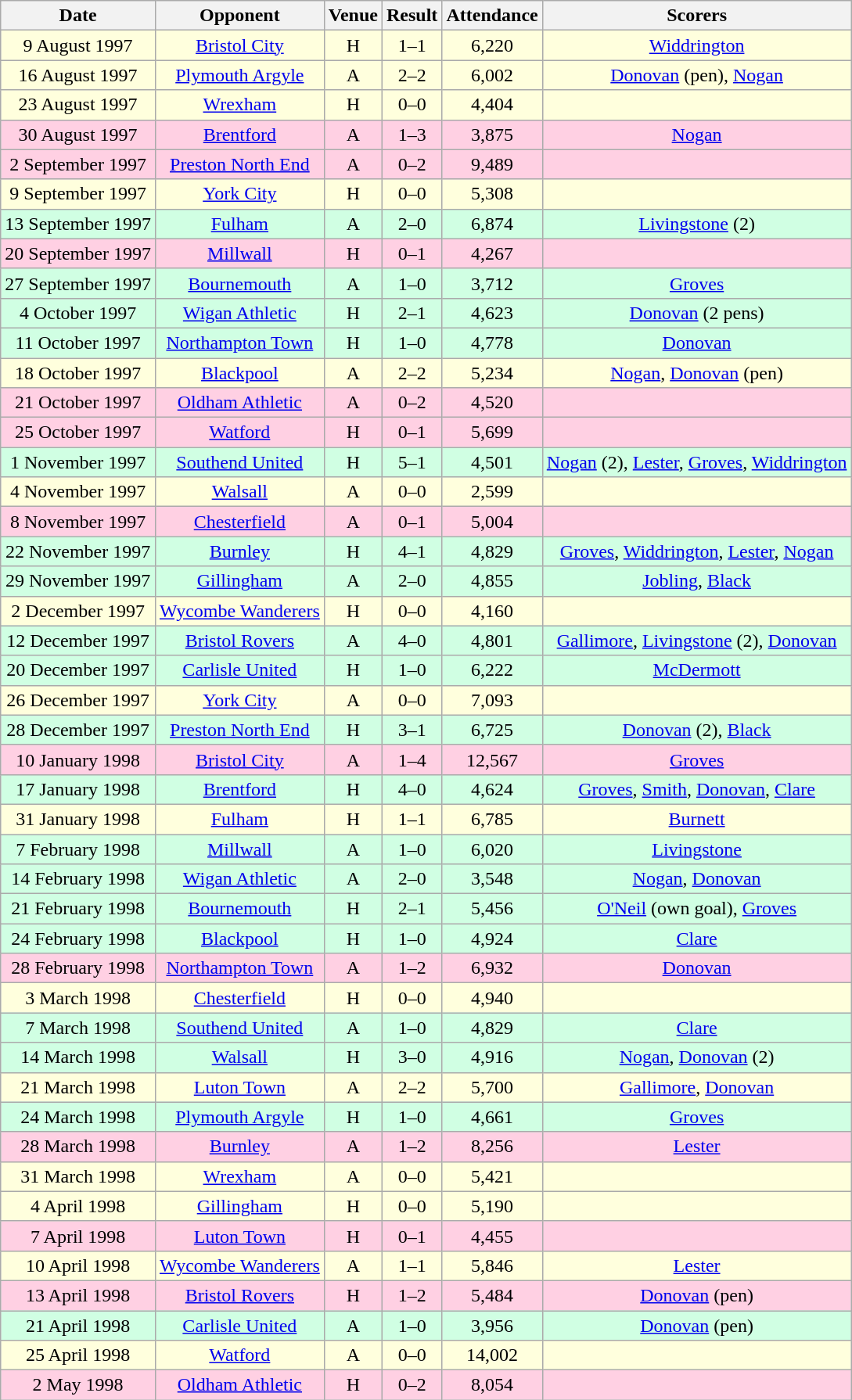<table class="wikitable sortable" style="text-align:center">
<tr>
<th>Date</th>
<th>Opponent</th>
<th>Venue</th>
<th>Result</th>
<th>Attendance</th>
<th>Scorers</th>
</tr>
<tr style="background-color: #ffffdd;">
<td>9 August 1997</td>
<td><a href='#'>Bristol City</a></td>
<td>H</td>
<td>1–1</td>
<td>6,220</td>
<td><a href='#'>Widdrington</a></td>
</tr>
<tr style="background-color: #ffffdd;">
<td>16 August 1997</td>
<td><a href='#'>Plymouth Argyle</a></td>
<td>A</td>
<td>2–2</td>
<td>6,002</td>
<td><a href='#'>Donovan</a> (pen), <a href='#'>Nogan</a></td>
</tr>
<tr style="background-color: #ffffdd;">
<td>23 August 1997</td>
<td><a href='#'>Wrexham</a></td>
<td>H</td>
<td>0–0</td>
<td>4,404</td>
<td></td>
</tr>
<tr style="background-color: #ffd0e3;">
<td>30 August 1997</td>
<td><a href='#'>Brentford</a></td>
<td>A</td>
<td>1–3</td>
<td>3,875</td>
<td><a href='#'>Nogan</a></td>
</tr>
<tr style="background-color: #ffd0e3;">
<td>2 September 1997</td>
<td><a href='#'>Preston North End</a></td>
<td>A</td>
<td>0–2</td>
<td>9,489</td>
<td></td>
</tr>
<tr style="background-color: #ffffdd;">
<td>9 September 1997</td>
<td><a href='#'>York City</a></td>
<td>H</td>
<td>0–0</td>
<td>5,308</td>
<td></td>
</tr>
<tr style="background-color: #d0ffe3;">
<td>13 September 1997</td>
<td><a href='#'>Fulham</a></td>
<td>A</td>
<td>2–0</td>
<td>6,874</td>
<td><a href='#'>Livingstone</a> (2)</td>
</tr>
<tr style="background-color: #ffd0e3;">
<td>20 September 1997</td>
<td><a href='#'>Millwall</a></td>
<td>H</td>
<td>0–1</td>
<td>4,267</td>
<td></td>
</tr>
<tr style="background-color: #d0ffe3;">
<td>27 September 1997</td>
<td><a href='#'>Bournemouth</a></td>
<td>A</td>
<td>1–0</td>
<td>3,712</td>
<td><a href='#'>Groves</a></td>
</tr>
<tr style="background-color: #d0ffe3;">
<td>4 October 1997</td>
<td><a href='#'>Wigan Athletic</a></td>
<td>H</td>
<td>2–1</td>
<td>4,623</td>
<td><a href='#'>Donovan</a> (2 pens)</td>
</tr>
<tr style="background-color: #d0ffe3;">
<td>11 October 1997</td>
<td><a href='#'>Northampton Town</a></td>
<td>H</td>
<td>1–0</td>
<td>4,778</td>
<td><a href='#'>Donovan</a></td>
</tr>
<tr style="background-color: #ffffdd;">
<td>18 October 1997</td>
<td><a href='#'>Blackpool</a></td>
<td>A</td>
<td>2–2</td>
<td>5,234</td>
<td><a href='#'>Nogan</a>, <a href='#'>Donovan</a> (pen)</td>
</tr>
<tr style="background-color: #ffd0e3;">
<td>21 October 1997</td>
<td><a href='#'>Oldham Athletic</a></td>
<td>A</td>
<td>0–2</td>
<td>4,520</td>
<td></td>
</tr>
<tr style="background-color: #ffd0e3;">
<td>25 October 1997</td>
<td><a href='#'>Watford</a></td>
<td>H</td>
<td>0–1</td>
<td>5,699</td>
<td></td>
</tr>
<tr style="background-color: #d0ffe3;">
<td>1 November 1997</td>
<td><a href='#'>Southend United</a></td>
<td>H</td>
<td>5–1</td>
<td>4,501</td>
<td><a href='#'>Nogan</a> (2), <a href='#'>Lester</a>, <a href='#'>Groves</a>, <a href='#'>Widdrington</a></td>
</tr>
<tr style="background-color: #ffffdd;">
<td>4 November 1997</td>
<td><a href='#'>Walsall</a></td>
<td>A</td>
<td>0–0</td>
<td>2,599</td>
<td></td>
</tr>
<tr style="background-color: #ffd0e3;">
<td>8 November 1997</td>
<td><a href='#'>Chesterfield</a></td>
<td>A</td>
<td>0–1</td>
<td>5,004</td>
<td></td>
</tr>
<tr style="background-color: #d0ffe3;">
<td>22 November 1997</td>
<td><a href='#'>Burnley</a></td>
<td>H</td>
<td>4–1</td>
<td>4,829</td>
<td><a href='#'>Groves</a>, <a href='#'>Widdrington</a>, <a href='#'>Lester</a>, <a href='#'>Nogan</a></td>
</tr>
<tr style="background-color: #d0ffe3;">
<td>29 November 1997</td>
<td><a href='#'>Gillingham</a></td>
<td>A</td>
<td>2–0</td>
<td>4,855</td>
<td><a href='#'>Jobling</a>, <a href='#'>Black</a></td>
</tr>
<tr style="background-color: #ffffdd;">
<td>2 December 1997</td>
<td><a href='#'>Wycombe Wanderers</a></td>
<td>H</td>
<td>0–0</td>
<td>4,160</td>
<td></td>
</tr>
<tr style="background-color: #d0ffe3;">
<td>12 December 1997</td>
<td><a href='#'>Bristol Rovers</a></td>
<td>A</td>
<td>4–0</td>
<td>4,801</td>
<td><a href='#'>Gallimore</a>, <a href='#'>Livingstone</a> (2), <a href='#'>Donovan</a></td>
</tr>
<tr style="background-color: #d0ffe3;">
<td>20 December 1997</td>
<td><a href='#'>Carlisle United</a></td>
<td>H</td>
<td>1–0</td>
<td>6,222</td>
<td><a href='#'>McDermott</a></td>
</tr>
<tr style="background-color: #ffffdd;">
<td>26 December 1997</td>
<td><a href='#'>York City</a></td>
<td>A</td>
<td>0–0</td>
<td>7,093</td>
<td></td>
</tr>
<tr style="background-color: #d0ffe3;">
<td>28 December 1997</td>
<td><a href='#'>Preston North End</a></td>
<td>H</td>
<td>3–1</td>
<td>6,725</td>
<td><a href='#'>Donovan</a> (2), <a href='#'>Black</a></td>
</tr>
<tr style="background-color: #ffd0e3;">
<td>10 January 1998</td>
<td><a href='#'>Bristol City</a></td>
<td>A</td>
<td>1–4</td>
<td>12,567</td>
<td><a href='#'>Groves</a></td>
</tr>
<tr style="background-color: #d0ffe3;">
<td>17 January 1998</td>
<td><a href='#'>Brentford</a></td>
<td>H</td>
<td>4–0</td>
<td>4,624</td>
<td><a href='#'>Groves</a>, <a href='#'>Smith</a>, <a href='#'>Donovan</a>, <a href='#'>Clare</a></td>
</tr>
<tr style="background-color: #ffffdd;">
<td>31 January 1998</td>
<td><a href='#'>Fulham</a></td>
<td>H</td>
<td>1–1</td>
<td>6,785</td>
<td><a href='#'>Burnett</a></td>
</tr>
<tr style="background-color: #d0ffe3;">
<td>7 February 1998</td>
<td><a href='#'>Millwall</a></td>
<td>A</td>
<td>1–0</td>
<td>6,020</td>
<td><a href='#'>Livingstone</a></td>
</tr>
<tr style="background-color: #d0ffe3;">
<td>14 February 1998</td>
<td><a href='#'>Wigan Athletic</a></td>
<td>A</td>
<td>2–0</td>
<td>3,548</td>
<td><a href='#'>Nogan</a>, <a href='#'>Donovan</a></td>
</tr>
<tr style="background-color: #d0ffe3;">
<td>21 February 1998</td>
<td><a href='#'>Bournemouth</a></td>
<td>H</td>
<td>2–1</td>
<td>5,456</td>
<td><a href='#'>O'Neil</a> (own goal), <a href='#'>Groves</a></td>
</tr>
<tr style="background-color: #d0ffe3;">
<td>24 February 1998</td>
<td><a href='#'>Blackpool</a></td>
<td>H</td>
<td>1–0</td>
<td>4,924</td>
<td><a href='#'>Clare</a></td>
</tr>
<tr style="background-color: #ffd0e3;">
<td>28 February 1998</td>
<td><a href='#'>Northampton Town</a></td>
<td>A</td>
<td>1–2</td>
<td>6,932</td>
<td><a href='#'>Donovan</a></td>
</tr>
<tr style="background-color: #ffffdd;">
<td>3 March 1998</td>
<td><a href='#'>Chesterfield</a></td>
<td>H</td>
<td>0–0</td>
<td>4,940</td>
<td></td>
</tr>
<tr style="background-color: #d0ffe3;">
<td>7 March 1998</td>
<td><a href='#'>Southend United</a></td>
<td>A</td>
<td>1–0</td>
<td>4,829</td>
<td><a href='#'>Clare</a></td>
</tr>
<tr style="background-color: #d0ffe3;">
<td>14 March 1998</td>
<td><a href='#'>Walsall</a></td>
<td>H</td>
<td>3–0</td>
<td>4,916</td>
<td><a href='#'>Nogan</a>, <a href='#'>Donovan</a> (2)</td>
</tr>
<tr style="background-color: #ffffdd;">
<td>21 March 1998</td>
<td><a href='#'>Luton Town</a></td>
<td>A</td>
<td>2–2</td>
<td>5,700</td>
<td><a href='#'>Gallimore</a>, <a href='#'>Donovan</a></td>
</tr>
<tr style="background-color: #d0ffe3;">
<td>24 March 1998</td>
<td><a href='#'>Plymouth Argyle</a></td>
<td>H</td>
<td>1–0</td>
<td>4,661</td>
<td><a href='#'>Groves</a></td>
</tr>
<tr style="background-color: #ffd0e3;">
<td>28 March 1998</td>
<td><a href='#'>Burnley</a></td>
<td>A</td>
<td>1–2</td>
<td>8,256</td>
<td><a href='#'>Lester</a></td>
</tr>
<tr style="background-color: #ffffdd;">
<td>31 March 1998</td>
<td><a href='#'>Wrexham</a></td>
<td>A</td>
<td>0–0</td>
<td>5,421</td>
<td></td>
</tr>
<tr style="background-color: #ffffdd;">
<td>4 April 1998</td>
<td><a href='#'>Gillingham</a></td>
<td>H</td>
<td>0–0</td>
<td>5,190</td>
<td></td>
</tr>
<tr style="background-color: #ffd0e3;">
<td>7 April 1998</td>
<td><a href='#'>Luton Town</a></td>
<td>H</td>
<td>0–1</td>
<td>4,455</td>
<td></td>
</tr>
<tr style="background-color: #ffffdd;">
<td>10 April 1998</td>
<td><a href='#'>Wycombe Wanderers</a></td>
<td>A</td>
<td>1–1</td>
<td>5,846</td>
<td><a href='#'>Lester</a></td>
</tr>
<tr style="background-color: #ffd0e3;">
<td>13 April 1998</td>
<td><a href='#'>Bristol Rovers</a></td>
<td>H</td>
<td>1–2</td>
<td>5,484</td>
<td><a href='#'>Donovan</a> (pen)</td>
</tr>
<tr style="background-color: #d0ffe3;">
<td>21 April 1998</td>
<td><a href='#'>Carlisle United</a></td>
<td>A</td>
<td>1–0</td>
<td>3,956</td>
<td><a href='#'>Donovan</a> (pen)</td>
</tr>
<tr style="background-color: #ffffdd;">
<td>25 April 1998</td>
<td><a href='#'>Watford</a></td>
<td>A</td>
<td>0–0</td>
<td>14,002</td>
<td></td>
</tr>
<tr style="background-color: #ffd0e3;">
<td>2 May 1998</td>
<td><a href='#'>Oldham Athletic</a></td>
<td>H</td>
<td>0–2</td>
<td>8,054</td>
<td></td>
</tr>
</table>
